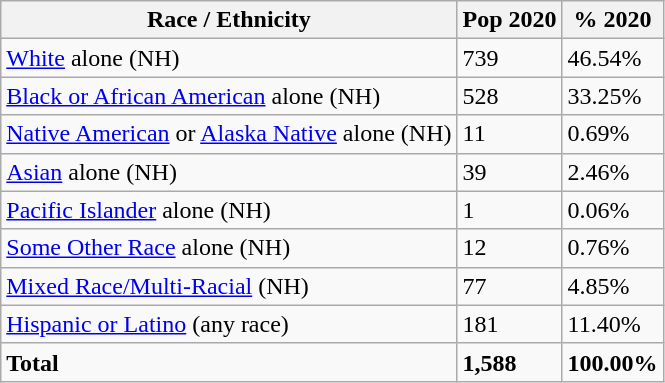<table class="wikitable">
<tr>
<th>Race / Ethnicity</th>
<th>Pop 2020</th>
<th>% 2020</th>
</tr>
<tr>
<td><a href='#'>White</a> alone (NH)</td>
<td>739</td>
<td>46.54%</td>
</tr>
<tr>
<td><a href='#'>Black or African American</a> alone (NH)</td>
<td>528</td>
<td>33.25%</td>
</tr>
<tr>
<td><a href='#'>Native American</a> or <a href='#'>Alaska Native</a> alone (NH)</td>
<td>11</td>
<td>0.69%</td>
</tr>
<tr>
<td><a href='#'>Asian</a> alone (NH)</td>
<td>39</td>
<td>2.46%</td>
</tr>
<tr>
<td><a href='#'>Pacific Islander</a> alone (NH)</td>
<td>1</td>
<td>0.06%</td>
</tr>
<tr>
<td><a href='#'>Some Other Race</a> alone (NH)</td>
<td>12</td>
<td>0.76%</td>
</tr>
<tr>
<td><a href='#'>Mixed Race/Multi-Racial</a> (NH)</td>
<td>77</td>
<td>4.85%</td>
</tr>
<tr>
<td><a href='#'>Hispanic or Latino</a> (any race)</td>
<td>181</td>
<td>11.40%</td>
</tr>
<tr>
<td><strong>Total</strong></td>
<td><strong>1,588</strong></td>
<td><strong>100.00%</strong></td>
</tr>
</table>
